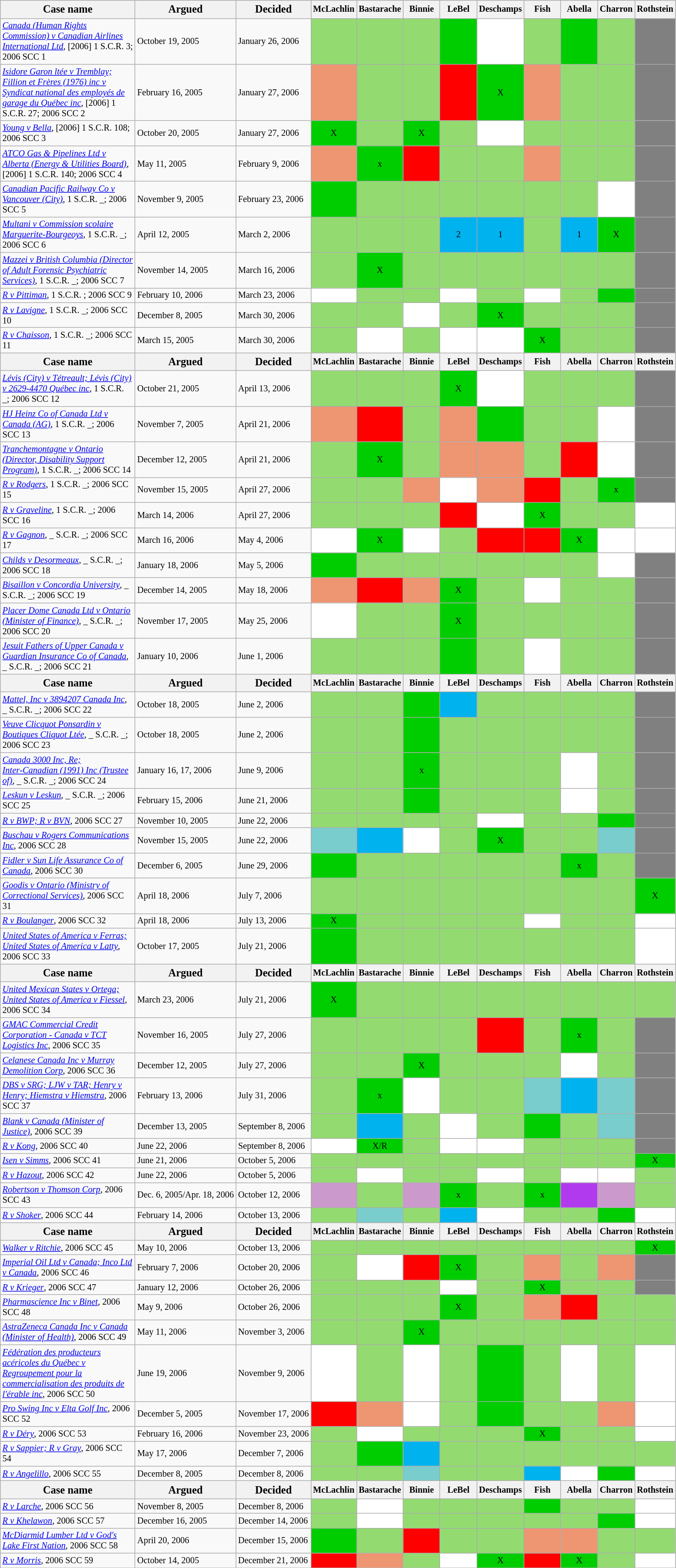<table class="wikitable" style="font-size:85%">
<tr>
<th style="font-size:120%">Case name</th>
<th style="font-size:120%">Argued</th>
<th style="font-size:120%">Decided</th>
<th width=50px>McLachlin</th>
<th width=50px>Bastarache</th>
<th width=50px>Binnie</th>
<th width=50px>LeBel</th>
<th width=50px>Deschamps</th>
<th width=50px>Fish</th>
<th width=50px>Abella</th>
<th width=50px>Charron</th>
<th width=50px>Rothstein</th>
</tr>
<tr>
<td width=200px><em><a href='#'>Canada (Human Rights Commission) v Canadian Airlines International Ltd</a></em>, [2006] 1 S.C.R. 3; 2006 SCC 1 </td>
<td>October 19, 2005</td>
<td>January 26, 2006</td>
<td style="background-color:#93DB70"></td>
<td style="background-color:#93DB70"></td>
<td style="background-color:#93DB70"></td>
<td style="background-color:#00cd00"></td>
<td style="background-color:white"></td>
<td style="background-color:#93DB70"></td>
<td style="background-color:#00cd00"></td>
<td style="background-color:#93DB70"></td>
<td style="background-color:gray"></td>
</tr>
<tr>
<td width=200px><em><a href='#'>Isidore Garon ltée v Tremblay; Fillion et Frères (1976) inc v Syndicat national des employés de garage du Québec inc</a></em>, [2006] 1 S.C.R. 27; 2006 SCC 2 </td>
<td>February 16, 2005</td>
<td>January 27, 2006</td>
<td style="background-color:#EE9572"></td>
<td style="background-color:#93DB70"></td>
<td style="background-color:#93DB70"></td>
<td style="background-color:red"></td>
<td style="background-color:#00cd00;text-align:center">X</td>
<td style="background-color:#EE9572"></td>
<td style="background-color:#93DB70"></td>
<td style="background-color:#93DB70"></td>
<td style="background-color:gray"></td>
</tr>
<tr>
<td width=200px><em><a href='#'>Young v Bella</a></em>, [2006] 1 S.C.R. 108; 2006 SCC 3 </td>
<td>October 20, 2005</td>
<td>January 27, 2006</td>
<td style="background-color:#00cd00;text-align:center">X</td>
<td style="background-color:#93DB70"></td>
<td style="background-color:#00cd00;text-align:center">X</td>
<td style="background-color:#93DB70"></td>
<td style="background-color:white"></td>
<td style="background-color:#93DB70"></td>
<td style="background-color:#93DB70"></td>
<td style="background-color:#93DB70"></td>
<td style="background-color:gray"></td>
</tr>
<tr>
<td width=200px><em><a href='#'>ATCO Gas & Pipelines Ltd v Alberta (Energy & Utilities Board)</a></em>, [2006] 1 S.C.R. 140; 2006 SCC 4 </td>
<td>May 11, 2005</td>
<td>February 9, 2006</td>
<td style="background-color:#ee9672"></td>
<td style="background-color:#00cd00;text-align:center">x</td>
<td style="background-color:red"></td>
<td style="background-color:#93DB70"></td>
<td style="background-color:#93DB70"></td>
<td style="background-color:#ee9672"></td>
<td style="background-color:#93DB70"></td>
<td style="background-color:#93DB70"></td>
<td style="background-color:gray"></td>
</tr>
<tr>
<td width=200px><em><a href='#'>Canadian Pacific Railway Co v Vancouver (City)</a></em>, 1 S.C.R. _; 2006 SCC 5 </td>
<td>November 9, 2005</td>
<td>February 23, 2006</td>
<td style="background-color:#00cd00"></td>
<td style="background-color:#93DB70"></td>
<td style="background-color:#93DB70"></td>
<td style="background-color:#93DB70"></td>
<td style="background-color:#93DB70"></td>
<td style="background-color:#93DB70"></td>
<td style="background-color:#93DB70"></td>
<td style="background-color:white"></td>
<td style="background-color:gray"></td>
</tr>
<tr>
<td width=200px><em><a href='#'>Multani v Commission scolaire Marguerite-Bourgeoys</a></em>, 1 S.C.R. _; 2006 SCC 6 </td>
<td>April 12, 2005</td>
<td>March 2, 2006</td>
<td style="background-color:#93DB70"></td>
<td style="background-color:#93DB70"></td>
<td style="background-color:#93DB70"></td>
<td style="background-color:#00b2ee;text-align:center">2</td>
<td style="background-color:#00B2EE;text-align:center">1</td>
<td style="background-color:#93DB70"></td>
<td style="background-color:#00B2EE;text-align:center">1</td>
<td style="background-color:#00cd00;text-align:center">X</td>
<td style="background-color:gray"></td>
</tr>
<tr>
<td width=200px><em><a href='#'>Mazzei v British Columbia (Director of Adult Forensic Psychiatric Services)</a></em>, 1 S.C.R. _; 2006 SCC 7 </td>
<td>November 14, 2005</td>
<td>March 16, 2006</td>
<td style="background-color:#93DB70"></td>
<td style="background-color:#00cd00;text-align:center">X</td>
<td style="background-color:#93DB70"></td>
<td style="background-color:#93DB70"></td>
<td style="background-color:#93DB70"></td>
<td style="background-color:#93DB70"></td>
<td style="background-color:#93DB70"></td>
<td style="background-color:#93DB70"></td>
<td style="background-color:gray"></td>
</tr>
<tr>
<td width=200px><em><a href='#'>R v Pittiman</a></em>, 1 S.C.R. ; 2006 SCC 9 </td>
<td>February 10, 2006</td>
<td>March 23, 2006</td>
<td style="background-color:white"></td>
<td style="background-color:#93DB70"></td>
<td style="background-color:#93DB70"></td>
<td style="background-color:white"></td>
<td style="background-color:#93DB70"></td>
<td style="background-color:white"></td>
<td style="background-color:#93DB70"></td>
<td style="background-color:#00cd00"></td>
<td style="background-color:gray"></td>
</tr>
<tr>
<td width=200px><em><a href='#'>R v Lavigne</a></em>, 1 S.C.R. _; 2006 SCC 10 </td>
<td>December 8, 2005</td>
<td>March 30, 2006</td>
<td style="background-color:#93DB70"></td>
<td style="background-color:#93DB70"></td>
<td style="background-color:white"></td>
<td style="background-color:#93DB70"></td>
<td style="background-color:#00cd00;text-align:center">X</td>
<td style="background-color:#93DB70"></td>
<td style="background-color:#93DB70"></td>
<td style="background-color:#93DB70"></td>
<td style="background-color:gray"></td>
</tr>
<tr>
<td width=200px><em><a href='#'>R v Chaisson</a></em>, 1 S.C.R. _; 2006 SCC 11 </td>
<td>March 15, 2005</td>
<td>March 30, 2006</td>
<td style="background-color:#93DB70"></td>
<td style="background-color:white"></td>
<td style="background-color:#93DB70"></td>
<td style="background-color:white"></td>
<td style="background-color:white"></td>
<td style="background-color:#00cd00;text-align:center">X</td>
<td style="background-color:#93DB70"></td>
<td style="background-color:#93DB70"></td>
<td style="background-color:gray"></td>
</tr>
<tr>
<th style="font-size:120%">Case name</th>
<th style="font-size:120%">Argued</th>
<th style="font-size:120%">Decided</th>
<th width=50px>McLachlin</th>
<th width=50px>Bastarache</th>
<th width=50px>Binnie</th>
<th width=50px>LeBel</th>
<th width=50px>Deschamps</th>
<th width=50px>Fish</th>
<th width=50px>Abella</th>
<th width=50px>Charron</th>
<th width=50px>Rothstein</th>
</tr>
<tr>
<td width=200px><em><a href='#'>Lévis (City) v Tétreault; Lévis (City) v 2629-4470 Québec inc</a></em>, 1 S.C.R. _; 2006 SCC 12 </td>
<td>October 21, 2005</td>
<td>April 13, 2006</td>
<td style="background-color:#93DB70"></td>
<td style="background-color:#93DB70"></td>
<td style="background-color:#93DB70"></td>
<td style="background-color:#00cd00;text-align:center">X</td>
<td style="background-color:white"></td>
<td style="background-color:#93DB70"></td>
<td style="background-color:#93DB70"></td>
<td style="background-color:#93DB70"></td>
<td style="background-color:gray"></td>
</tr>
<tr>
<td width=200px><em><a href='#'>HJ Heinz Co of Canada Ltd v Canada (AG)</a></em>, 1 S.C.R. _; 2006 SCC 13 </td>
<td>November 7, 2005</td>
<td>April 21, 2006</td>
<td style="background-color:#ee9572"></td>
<td style="background-color:red"></td>
<td style="background-color:#93DB70"></td>
<td style="background-color:#ee9572"></td>
<td style="background-color:#00cd00"></td>
<td style="background-color:#93DB70"></td>
<td style="background-color:#93DB70"></td>
<td style="background-color:white"></td>
<td style="background-color:gray"></td>
</tr>
<tr>
<td width=200px><em><a href='#'>Tranchemontagne v Ontario (Director, Disability Support Program)</a></em>, 1 S.C.R. _; 2006 SCC 14 </td>
<td>December 12, 2005</td>
<td>April 21, 2006</td>
<td style="background-color:#93DB70"></td>
<td style="background-color:#00cd00;text-align:center">X</td>
<td style="background-color:#93DB70"></td>
<td style="background-color:#ee9572"></td>
<td style="background-color:#ee9572"></td>
<td style="background-color:#93DB70"></td>
<td style="background-color:red"></td>
<td style="background-color:white"></td>
<td style="background-color:gray"></td>
</tr>
<tr>
<td width=200px><em><a href='#'>R v Rodgers</a></em>, 1 S.C.R. _; 2006 SCC 15 </td>
<td>November 15, 2005</td>
<td>April 27, 2006</td>
<td style="background-color:#93DB70"></td>
<td style="background-color:#93DB70"></td>
<td style="background-color:#ee9572"></td>
<td style="background-color:white"></td>
<td style="background-color:#ee9572"></td>
<td style="background-color:red"></td>
<td style="background-color:#93DB70"></td>
<td style="background-color:#00cd00;text-align:center">x</td>
<td style="background-color:gray"></td>
</tr>
<tr>
<td width=200px><em><a href='#'>R v Graveline</a></em>, 1 S.C.R. _; 2006 SCC 16  </td>
<td>March 14, 2006</td>
<td>April 27, 2006</td>
<td style="background-color:#93DB70"></td>
<td style="background-color:#93DB70"></td>
<td style="background-color:#93DB70"></td>
<td style="background-color:red"></td>
<td style="background-color:white"></td>
<td style="background-color:#00cd00;text-align:center">X</td>
<td style="background-color:#93DB70"></td>
<td style="background-color:#93DB70"></td>
<td style="background-color:white"></td>
</tr>
<tr>
<td width=200px><em><a href='#'>R v Gagnon</a></em>, _ S.C.R. _; 2006 SCC 17 </td>
<td>March 16, 2006</td>
<td>May 4, 2006</td>
<td style="background-color:white"></td>
<td style="background-color:#00cd00;text-align:center">X</td>
<td style="background-color:white"></td>
<td style="background-color:#93DB70"></td>
<td style="background-color:red"></td>
<td style="background-color:red"></td>
<td style="background-color:#00cd00;text-align:center">X</td>
<td style="background-color:white"></td>
<td style="background-color:white"></td>
</tr>
<tr>
<td width=200px><em><a href='#'>Childs v Desormeaux</a></em>, _ S.C.R. _; 2006 SCC 18 </td>
<td>January 18, 2006</td>
<td>May 5, 2006</td>
<td style="background-color:#00cd00"></td>
<td style="background-color:#93DB70"></td>
<td style="background-color:#93DB70"></td>
<td style="background-color:#93DB70"></td>
<td style="background-color:#93DB70"></td>
<td style="background-color:#93DB70"></td>
<td style="background-color:#93DB70"></td>
<td style="background-color:white"></td>
<td style="background-color:gray"></td>
</tr>
<tr>
<td width=200px><em><a href='#'>Bisaillon v Concordia University</a></em>, _ S.C.R. _; 2006 SCC 19 </td>
<td>December 14, 2005</td>
<td>May 18, 2006</td>
<td style="background-color:#ee9572"></td>
<td style="background-color:red"></td>
<td style="background-color:#ee9572"></td>
<td style="background-color:#00cd00;text-align:center">X</td>
<td style="background-color:#93DB70"></td>
<td style="background-color:white"></td>
<td style="background-color:#93DB70"></td>
<td style="background-color:#93DB70"></td>
<td style="background-color:gray"></td>
</tr>
<tr>
<td width=200px><em><a href='#'>Placer Dome Canada Ltd v Ontario (Minister of Finance)</a></em>, _ S.C.R. _; 2006 SCC 20 </td>
<td>November 17, 2005</td>
<td>May 25, 2006</td>
<td style="background-color:white"></td>
<td style="background-color:#93DB70"></td>
<td style="background-color:#93DB70"></td>
<td style="background-color:#00cd00;text-align:center">X</td>
<td style="background-color:#93DB70"></td>
<td style="background-color:#93DB70"></td>
<td style="background-color:#93DB70"></td>
<td style="background-color:#93DB70"></td>
<td style="background-color:gray"></td>
</tr>
<tr>
<td width=200px><em><a href='#'>Jesuit Fathers of Upper Canada v Guardian Insurance Co of Canada</a></em>, _ S.C.R. _; 2006 SCC 21 </td>
<td>January 10, 2006</td>
<td>June 1, 2006</td>
<td style="background-color:#93DB70"></td>
<td style="background-color:#93DB70"></td>
<td style="background-color:#93DB70"></td>
<td style="background-color:#00cd00"></td>
<td style="background-color:#93DB70"></td>
<td style="background-color:white"></td>
<td style="background-color:#93DB70"></td>
<td style="background-color:#93DB70"></td>
<td style="background-color:gray"></td>
</tr>
<tr>
<th style="font-size:120%">Case name</th>
<th style="font-size:120%">Argued</th>
<th style="font-size:120%">Decided</th>
<th width=50px>McLachlin</th>
<th width=50px>Bastarache</th>
<th width=50px>Binnie</th>
<th width=50px>LeBel</th>
<th width=50px>Deschamps</th>
<th width=50px>Fish</th>
<th width=50px>Abella</th>
<th width=50px>Charron</th>
<th width=50px>Rothstein</th>
</tr>
<tr>
<td width=200px><em><a href='#'>Mattel, Inc v 3894207 Canada Inc</a></em>, _ S.C.R. _; 2006 SCC 22 </td>
<td>October 18, 2005</td>
<td>June 2, 2006</td>
<td style="background-color:#93DB70"></td>
<td style="background-color:#93DB70"></td>
<td style="background-color:#00cd00"></td>
<td style="background-color:#00B2EE"></td>
<td style="background-color:#93DB70"></td>
<td style="background-color:#93DB70"></td>
<td style="background-color:#93DB70"></td>
<td style="background-color:#93DB70"></td>
<td style="background-color:gray"></td>
</tr>
<tr>
<td width=200px><em><a href='#'>Veuve Clicquot Ponsardin v Boutiques Cliquot Ltée</a></em>, _ S.C.R. _; 2006 SCC 23 </td>
<td>October 18, 2005</td>
<td>June 2, 2006</td>
<td style="background-color:#93DB70"></td>
<td style="background-color:#93DB70"></td>
<td style="background-color:#00cd00"></td>
<td style="background-color:#93DB70"></td>
<td style="background-color:#93DB70"></td>
<td style="background-color:#93DB70"></td>
<td style="background-color:#93DB70"></td>
<td style="background-color:#93DB70"></td>
<td style="background-color:gray"></td>
</tr>
<tr>
<td width=200px><em><a href='#'>Canada 3000 Inc, Re; Inter‑Canadian (1991) Inc (Trustee of)</a></em>, _ S.C.R. _; 2006 SCC 24 </td>
<td>January 16, 17, 2006</td>
<td>June 9, 2006</td>
<td style="background-color:#93DB70"></td>
<td style="background-color:#93DB70"></td>
<td style="background-color:#00cd00;text-align:center">x</td>
<td style="background-color:#93DB70"></td>
<td style="background-color:#93DB70"></td>
<td style="background-color:#93DB70"></td>
<td style="background-color:white"></td>
<td style="background-color:#93DB70"></td>
<td style="background-color:gray"></td>
</tr>
<tr>
<td width=200px><em><a href='#'>Leskun v Leskun</a></em>, _ S.C.R. _; 2006 SCC 25 </td>
<td>February 15, 2006</td>
<td>June 21, 2006</td>
<td style="background-color:#93DB70"></td>
<td style="background-color:#93DB70"></td>
<td style="background-color:#00cd00"></td>
<td style="background-color:#93DB70"></td>
<td style="background-color:#93DB70"></td>
<td style="background-color:#93DB70"></td>
<td style="background-color:white"></td>
<td style="background-color:#93DB70"></td>
<td style="background-color:gray"></td>
</tr>
<tr>
<td width=200px><em><a href='#'>R v BWP; R v BVN</a></em>, 2006 SCC 27 </td>
<td>November 10, 2005</td>
<td>June 22, 2006</td>
<td style="background-color:#93DB70"></td>
<td style="background-color:#93DB70"></td>
<td style="background-color:#93DB70"></td>
<td style="background-color:#93DB70"></td>
<td style="background-color:white"></td>
<td style="background-color:#93DB70"></td>
<td style="background-color:#93DB70"></td>
<td style="background-color:#00cd00"></td>
<td style="background-color:gray"></td>
</tr>
<tr>
<td width=200px><em><a href='#'>Buschau v Rogers Communications Inc</a></em>, 2006 SCC 28 </td>
<td>November 15, 2005</td>
<td>June 22, 2006</td>
<td style="background-color:#79cdcd"></td>
<td style="background-color:#00B2EE"></td>
<td style="background-color:white"></td>
<td style="background-color:#93DB70"></td>
<td style="background-color:#00cd00;text-align:center">X</td>
<td style="background-color:#93DB70"></td>
<td style="background-color:#93DB70"></td>
<td style="background-color:#79cdcd"></td>
<td style="background-color:gray"></td>
</tr>
<tr>
<td width=200px><em><a href='#'>Fidler v Sun Life Assurance Co of Canada</a></em>, 2006 SCC 30  </td>
<td>December 6, 2005</td>
<td>June 29, 2006</td>
<td style="background-color:#00cd00"></td>
<td style="background-color:#93DB70"></td>
<td style="background-color:#93DB70"></td>
<td style="background-color:#93DB70"></td>
<td style="background-color:#93DB70"></td>
<td style="background-color:#93DB70"></td>
<td style="background-color:#00cd00;text-align:center">x</td>
<td style="background-color:#93DB70"></td>
<td style="background-color:gray"></td>
</tr>
<tr>
<td width=200px><em><a href='#'>Goodis v Ontario (Ministry of Correctional Services)</a></em>, 2006 SCC 31 </td>
<td>April 18, 2006</td>
<td>July 7, 2006</td>
<td style="background-color:#93DB70"></td>
<td style="background-color:#93DB70"></td>
<td style="background-color:#93DB70"></td>
<td style="background-color:#93DB70"></td>
<td style="background-color:#93DB70"></td>
<td style="background-color:#93DB70"></td>
<td style="background-color:#93DB70"></td>
<td style="background-color:#93DB70"></td>
<td style="background-color:#00cd00;text-align:center">X</td>
</tr>
<tr>
<td width=200px><em><a href='#'>R v Boulanger</a></em>, 2006 SCC 32 </td>
<td>April 18, 2006</td>
<td>July 13, 2006</td>
<td style="background-color:#00cd00;text-align:center">X</td>
<td style="background-color:#93DB70"></td>
<td style="background-color:#93DB70"></td>
<td style="background-color:#93DB70"></td>
<td style="background-color:#93DB70"></td>
<td style="background-color:white"></td>
<td style="background-color:#93DB70"></td>
<td style="background-color:#93DB70"></td>
<td style="background-color:white"></td>
</tr>
<tr>
<td width=200px><em><a href='#'>United States of America v Ferras; United States of America v Latty</a></em>, 2006 SCC 33 </td>
<td>October 17, 2005</td>
<td>July 21, 2006</td>
<td style="background-color:#00cd00"></td>
<td style="background-color:#93DB70"></td>
<td style="background-color:#93DB70"></td>
<td style="background-color:#93DB70"></td>
<td style="background-color:#93DB70"></td>
<td style="background-color:#93DB70"></td>
<td style="background-color:#93DB70"></td>
<td style="background-color:#93DB70"></td>
<td style="background-color:white"></td>
</tr>
<tr>
<th style="font-size:120%">Case name</th>
<th style="font-size:120%">Argued</th>
<th style="font-size:120%">Decided</th>
<th width=50px>McLachlin</th>
<th width=50px>Bastarache</th>
<th width=50px>Binnie</th>
<th width=50px>LeBel</th>
<th width=50px>Deschamps</th>
<th width=50px>Fish</th>
<th width=50px>Abella</th>
<th width=50px>Charron</th>
<th width=50px>Rothstein</th>
</tr>
<tr>
<td width=200px><em><a href='#'>United Mexican States v Ortega; United States of America v Fiessel</a></em>, 2006 SCC 34 </td>
<td>March 23, 2006</td>
<td>July 21, 2006</td>
<td style="background-color:#00cd00;text-align:center">X</td>
<td style="background-color:#93DB70"></td>
<td style="background-color:#93DB70"></td>
<td style="background-color:#93DB70"></td>
<td style="background-color:#93DB70"></td>
<td style="background-color:#93DB70"></td>
<td style="background-color:#93DB70"></td>
<td style="background-color:#93DB70"></td>
<td style="background-color:#93DB70"></td>
</tr>
<tr>
<td width=200px><em><a href='#'>GMAC Commercial Credit Corporation - Canada v TCT Logistics Inc</a></em>, 2006 SCC 35 </td>
<td>November 16, 2005</td>
<td>July 27, 2006</td>
<td style="background-color:#93DB70"></td>
<td style="background-color:#93DB70"></td>
<td style="background-color:#93DB70"></td>
<td style="background-color:#93DB70"></td>
<td style="background-color:red"></td>
<td style="background-color:#93DB70"></td>
<td style="background-color:#00cd00;text-align:center">x</td>
<td style="background-color:#93DB70"></td>
<td style="background-color:gray"></td>
</tr>
<tr>
<td width=200px><em><a href='#'>Celanese Canada Inc v Murray Demolition Corp</a></em>, 2006 SCC 36 </td>
<td>December 12, 2005</td>
<td>July 27, 2006</td>
<td style="background-color:#93DB70"></td>
<td style="background-color:#93DB70"></td>
<td style="background-color:#00cd00;text-align:center">X</td>
<td style="background-color:#93DB70"></td>
<td style="background-color:#93DB70"></td>
<td style="background-color:#93DB70"></td>
<td style="background-color:white"></td>
<td style="background-color:#93DB70"></td>
<td style="background-color:gray"></td>
</tr>
<tr>
<td width=200px><em><a href='#'>DBS v SRG; LJW v TAR; Henry v Henry; Hiemstra v Hiemstra</a></em>, 2006 SCC 37 </td>
<td>February 13, 2006</td>
<td>July 31, 2006</td>
<td style="background-color:#93DB70"></td>
<td style="background-color:#00cd00;text-align:center">x</td>
<td style="background-color:white"></td>
<td style="background-color:#93DB70"></td>
<td style="background-color:#93DB70"></td>
<td style="background-color:#79cdcd"></td>
<td style="background-color:#00B2EE"></td>
<td style="background-color:#79cdcd"></td>
<td style="background-color:gray"></td>
</tr>
<tr>
<td width=200px><em><a href='#'>Blank v Canada (Minister of Justice)</a></em>, 2006 SCC 39 </td>
<td>December 13, 2005</td>
<td>September 8, 2006</td>
<td style="background-color:#93DB70"></td>
<td style="background-color:#00B2EE"></td>
<td style="background-color:#93DB70"></td>
<td style="background-color:white"></td>
<td style="background-color:#93DB70"></td>
<td style="background-color:#00cd00"></td>
<td style="background-color:#93DB70"></td>
<td style="background-color:#79cdcd"></td>
<td style="background-color:gray"></td>
</tr>
<tr>
<td width=200px><em><a href='#'>R v Kong</a></em>, 2006 SCC 40 </td>
<td>June 22, 2006</td>
<td>September 8, 2006</td>
<td style="background-color:white"></td>
<td style="background-color:#00cd00;text-align:center">X/R</td>
<td style="background-color:#93DB70"></td>
<td style="background-color:white"></td>
<td style="background-color:white"></td>
<td style="background-color:#93DB70"></td>
<td style="background-color:#93DB70"></td>
<td style="background-color:#93DB70"></td>
<td style="background-color:gray"></td>
</tr>
<tr>
<td width=200px><em><a href='#'>Isen v Simms</a></em>, 2006 SCC 41 </td>
<td>June 21, 2006</td>
<td>October 5, 2006</td>
<td style="background-color:#93DB70"></td>
<td style="background-color:#93DB70"></td>
<td style="background-color:#93DB70"></td>
<td style="background-color:#93DB70"></td>
<td style="background-color:#93DB70"></td>
<td style="background-color:#93DB70"></td>
<td style="background-color:#93DB70"></td>
<td style="background-color:#93DB70"></td>
<td style="background-color:#00cd00;text-align:center">X</td>
</tr>
<tr>
<td width=200px><em><a href='#'>R v Hazout</a></em>, 2006 SCC 42 </td>
<td>June 22, 2006</td>
<td>October 5, 2006</td>
<td style="background-color:#93DB70"></td>
<td style="background-color:white"></td>
<td style="background-color:#93DB70"></td>
<td style="background-color:#93DB70"></td>
<td style="background-color:white"></td>
<td style="background-color:#93DB70"></td>
<td style="background-color:white"></td>
<td style="background-color:white"></td>
<td style="background-color:#93DB70"></td>
</tr>
<tr>
<td width=200px><em><a href='#'>Robertson v Thomson Corp</a></em>, 2006 SCC 43 </td>
<td>Dec. 6, 2005/Apr. 18, 2006</td>
<td>October 12, 2006</td>
<td style="background-color:#CC99CC"></td>
<td style="background-color:#93DB70"></td>
<td style="background-color:#CC99CC"></td>
<td style="background-color:#00cd00;text-align:center">x</td>
<td style="background-color:#93DB70"></td>
<td style="background-color:#00cd00;text-align:center">x</td>
<td style="background-color:#B23AEE"></td>
<td style="background-color:#CC99CC"></td>
<td style="background-color:#93DB70"></td>
</tr>
<tr>
<td width=200px><em><a href='#'>R v Shoker</a></em>, 2006 SCC 44 </td>
<td>February 14, 2006</td>
<td>October 13, 2006</td>
<td style="background-color:#93DB70"></td>
<td style="background-color:#79cdcd"></td>
<td style="background-color:#93DB70"></td>
<td style="background-color:#00B2EE"></td>
<td style="background-color:white"></td>
<td style="background-color:#93DB70"></td>
<td style="background-color:#93DB70"></td>
<td style="background-color:#00cd00"></td>
<td style="background-color:white"></td>
</tr>
<tr>
<th style="font-size:120%">Case name</th>
<th style="font-size:120%">Argued</th>
<th style="font-size:120%">Decided</th>
<th width=50px>McLachlin</th>
<th width=50px>Bastarache</th>
<th width=50px>Binnie</th>
<th width=50px>LeBel</th>
<th width=50px>Deschamps</th>
<th width=50px>Fish</th>
<th width=50px>Abella</th>
<th width=50px>Charron</th>
<th width=50px>Rothstein</th>
</tr>
<tr>
<td width=200px><em><a href='#'>Walker v Ritchie</a></em>, 2006 SCC 45 </td>
<td>May 10, 2006</td>
<td>October 13, 2006</td>
<td style="background-color:#93DB70"></td>
<td style="background-color:#93DB70"></td>
<td style="background-color:#93DB70"></td>
<td style="background-color:#93DB70"></td>
<td style="background-color:#93DB70"></td>
<td style="background-color:#93DB70"></td>
<td style="background-color:#93DB70"></td>
<td style="background-color:#93DB70"></td>
<td style="background-color:#00cd00;text-align:center">X</td>
</tr>
<tr>
<td width=200px><em><a href='#'>Imperial Oil Ltd v Canada; Inco Ltd v Canada</a></em>, 2006 SCC 46 </td>
<td>February 7, 2006</td>
<td>October 20, 2006</td>
<td style="background-color:#93DB70"></td>
<td style="background-color:white"></td>
<td style="background-color:red"></td>
<td style="background-color:#00cd00;text-align:center">X</td>
<td style="background-color:#93DB70"></td>
<td style="background-color:#EE9572"></td>
<td style="background-color:#93DB70"></td>
<td style="background-color:#EE9572"></td>
<td style="background-color:gray"></td>
</tr>
<tr>
<td width=200px><em><a href='#'>R v Krieger</a></em>, 2006 SCC 47 </td>
<td>January 12, 2006</td>
<td>October 26, 2006</td>
<td style="background-color:#93DB70"></td>
<td style="background-color:#93DB70"></td>
<td style="background-color:#93DB70"></td>
<td style="background-color:white"></td>
<td style="background-color:#93DB70"></td>
<td style="background-color:#00cd00;text-align:center">X</td>
<td style="background-color:#93DB70"></td>
<td style="background-color:#93DB70"></td>
<td style="background-color:gray"></td>
</tr>
<tr>
<td width=200px><em><a href='#'>Pharmascience Inc v Binet</a></em>, 2006 SCC 48 </td>
<td>May 9, 2006</td>
<td>October 26, 2006</td>
<td style="background-color:#93DB70"></td>
<td style="background-color:#93DB70"></td>
<td style="background-color:#93DB70"></td>
<td style="background-color:#00cd00;text-align:center">X</td>
<td style="background-color:#93DB70"></td>
<td style="background-color:#EE9572"></td>
<td style="background-color:red"></td>
<td style="background-color:#93DB70"></td>
<td style="background-color:#93DB70"></td>
</tr>
<tr>
<td width=200px><em><a href='#'>AstraZeneca Canada Inc v Canada (Minister of Health)</a></em>, 2006 SCC 49 </td>
<td>May 11, 2006</td>
<td>November 3, 2006</td>
<td style="background-color:#93DB70"></td>
<td style="background-color:#93DB70"></td>
<td style="background-color:#00cd00;text-align:center">X</td>
<td style="background-color:#93DB70"></td>
<td style="background-color:#93DB70"></td>
<td style="background-color:#93DB70"></td>
<td style="background-color:#93DB70"></td>
<td style="background-color:#93DB70"></td>
<td style="background-color:#93DB70"></td>
</tr>
<tr>
<td width=200px><em><a href='#'>Fédération des producteurs acéricoles du Québec v Regroupement pour la commercialisation des produits de l'érable inc</a></em>, 2006 SCC 50 </td>
<td>June 19, 2006</td>
<td>November 9, 2006</td>
<td style="background-color:white"></td>
<td style="background-color:#93DB70"></td>
<td style="background-color:white"></td>
<td style="background-color:#93DB70"></td>
<td style="background-color:#00cd00"></td>
<td style="background-color:#93DB70"></td>
<td style="background-color:white"></td>
<td style="background-color:#93DB70"></td>
<td style="background-color:white"></td>
</tr>
<tr>
<td width=200px><em><a href='#'>Pro Swing Inc v Elta Golf Inc</a></em>, 2006 SCC 52 </td>
<td>December 5, 2005</td>
<td>November 17, 2006</td>
<td style="background-color:red"></td>
<td style="background-color:#EE9572"></td>
<td style="background-color:white"></td>
<td style="background-color:#93DB70"></td>
<td style="background-color:#00cd00"></td>
<td style="background-color:#93DB70"></td>
<td style="background-color:#93DB70"></td>
<td style="background-color:#EE9572"></td>
<td style="background-color:white"></td>
</tr>
<tr>
<td width=200px><em><a href='#'>R v Déry</a></em>, 2006 SCC 53 </td>
<td>February 16, 2006</td>
<td>November 23, 2006</td>
<td style="background-color:#93DB70"></td>
<td style="background-color:white"></td>
<td style="background-color:#93DB70"></td>
<td style="background-color:#93DB70"></td>
<td style="background-color:#93DB70"></td>
<td style="background-color:#00cd00;text-align:center">X</td>
<td style="background-color:#93DB70"></td>
<td style="background-color:#93DB70"></td>
<td style="background-color:white"></td>
</tr>
<tr>
<td width=200px><em><a href='#'>R v Sappier; R v Gray</a></em>, 2006 SCC 54 </td>
<td>May 17, 2006</td>
<td>December 7, 2006</td>
<td style="background-color:#93DB70"></td>
<td style="background-color:#00cd00"></td>
<td style="background-color:#00b2ee"></td>
<td style="background-color:#93DB70"></td>
<td style="background-color:#93DB70"></td>
<td style="background-color:#93DB70"></td>
<td style="background-color:#93DB70"></td>
<td style="background-color:#93DB70"></td>
<td style="background-color:#93DB70"></td>
</tr>
<tr>
<td width=200px><em><a href='#'>R v Angelillo</a></em>, 2006 SCC 55 </td>
<td>December 8, 2005</td>
<td>December 8, 2006</td>
<td style="background-color:#93DB70"></td>
<td style="background-color:#93DB70"></td>
<td style="background-color:#79cdcd"></td>
<td style="background-color:#93DB70"></td>
<td style="background-color:#93DB70"></td>
<td style="background-color:#00b2ee"></td>
<td style="background-color:white"></td>
<td style="background-color:#00cd00"></td>
<td style="background-color:white"></td>
</tr>
<tr>
<th style="font-size:120%">Case name</th>
<th style="font-size:120%">Argued</th>
<th style="font-size:120%">Decided</th>
<th width=50px>McLachlin</th>
<th width=50px>Bastarache</th>
<th width=50px>Binnie</th>
<th width=50px>LeBel</th>
<th width=50px>Deschamps</th>
<th width=50px>Fish</th>
<th width=50px>Abella</th>
<th width=50px>Charron</th>
<th width=50px>Rothstein</th>
</tr>
<tr>
<td width=200px><em><a href='#'>R v Larche</a></em>, 2006 SCC 56 </td>
<td>November 8, 2005</td>
<td>December 8, 2006</td>
<td style="background-color:#93DB70"></td>
<td style="background-color:white"></td>
<td style="background-color:#93DB70"></td>
<td style="background-color:#93DB70"></td>
<td style="background-color:#93DB70"></td>
<td style="background-color:#00cd00"></td>
<td style="background-color:#93DB70"></td>
<td style="background-color:#93DB70"></td>
<td style="background-color:white"></td>
</tr>
<tr>
<td width=200px><em><a href='#'>R v Khelawon</a></em>, 2006 SCC 57 </td>
<td>December 16, 2005</td>
<td>December 14, 2006</td>
<td style="background-color:#93DB70"></td>
<td style="background-color:white"></td>
<td style="background-color:#93DB70"></td>
<td style="background-color:#93DB70"></td>
<td style="background-color:#93DB70"></td>
<td style="background-color:#93DB70"></td>
<td style="background-color:#93DB70"></td>
<td style="background-color:#00cd00"></td>
<td style="background-color:white"></td>
</tr>
<tr>
<td width=200px><em><a href='#'>McDiarmid Lumber Ltd v God's Lake First Nation</a></em>, 2006 SCC 58 </td>
<td>April 20, 2006</td>
<td>December 15, 2006</td>
<td style="background-color:#00cd00"></td>
<td style="background-color:#93DB70"></td>
<td style="background-color:red"></td>
<td style="background-color:#93DB70"></td>
<td style="background-color:#93DB70"></td>
<td style="background-color:#EE9572"></td>
<td style="background-color:#EE9572"></td>
<td style="background-color:#93DB70"></td>
<td style="background-color:#93DB70"></td>
</tr>
<tr>
<td width=200px><em><a href='#'>R v Morris</a></em>, 2006 SCC 59 </td>
<td>October 14, 2005</td>
<td>December 21, 2006</td>
<td style="background-color:red"></td>
<td style="background-color:#EE9572"></td>
<td style="background-color:#93DB70"></td>
<td style="background-color:white"></td>
<td style="background-color:#00cd00;text-align:center">X</td>
<td style="background-color:red"></td>
<td style="background-color:#00cd00;text-align:center">X</td>
<td style="background-color:#93DB70"></td>
<td style="background-color:white"></td>
</tr>
<tr>
</tr>
</table>
